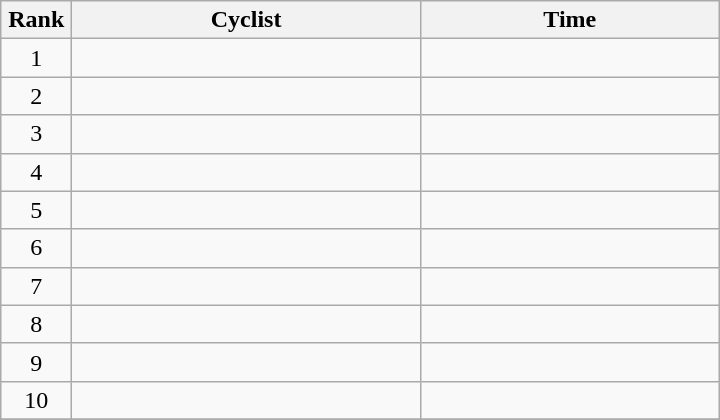<table class="wikitable" style="width:30em;margin-bottom:0;">
<tr>
<th>Rank</th>
<th>Cyclist</th>
<th>Time</th>
</tr>
<tr>
<td style="width:40px; text-align:center;">1</td>
<td style="width:225px;"></td>
<td align="right"></td>
</tr>
<tr>
<td style="text-align:center;">2</td>
<td></td>
<td align="right"></td>
</tr>
<tr>
<td style="text-align:center;">3</td>
<td></td>
<td align="right"></td>
</tr>
<tr>
<td style="text-align:center;">4</td>
<td></td>
<td align="right"></td>
</tr>
<tr>
<td style="text-align:center;">5</td>
<td></td>
<td align="right"></td>
</tr>
<tr>
<td style="text-align:center;">6</td>
<td></td>
<td align="right"></td>
</tr>
<tr>
<td style="text-align:center;">7</td>
<td></td>
<td align="right"></td>
</tr>
<tr>
<td style="text-align:center;">8</td>
<td></td>
<td align="right"></td>
</tr>
<tr>
<td style="text-align:center;">9</td>
<td></td>
<td align="right"></td>
</tr>
<tr>
<td style="text-align:center;">10</td>
<td></td>
<td align="right"></td>
</tr>
<tr>
</tr>
</table>
